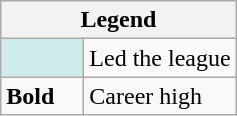<table class="wikitable mw-collapsible mw-collapsed">
<tr>
<th colspan="2">Legend</th>
</tr>
<tr>
<td style="background:#cfecec; width:3em;"></td>
<td>Led the league</td>
</tr>
<tr>
<td><strong>Bold</strong></td>
<td>Career high</td>
</tr>
</table>
